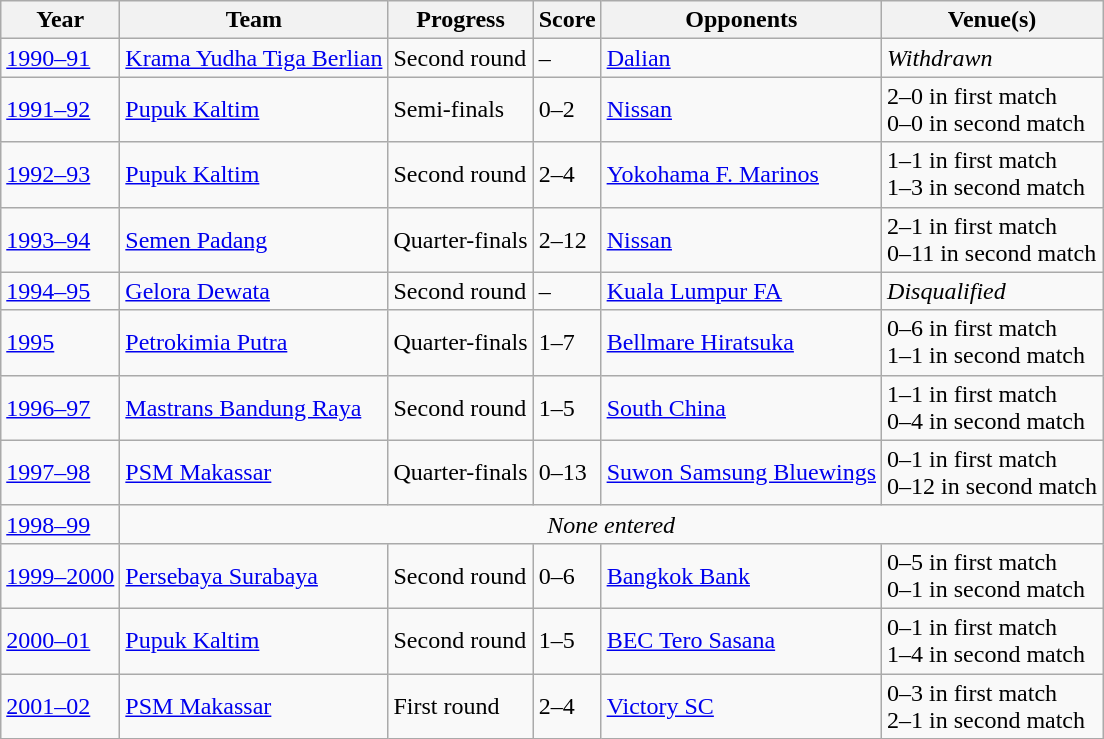<table class="wikitable">
<tr>
<th>Year</th>
<th>Team</th>
<th>Progress</th>
<th>Score</th>
<th>Opponents</th>
<th>Venue(s)</th>
</tr>
<tr>
<td><a href='#'>1990–91</a></td>
<td><a href='#'>Krama Yudha Tiga Berlian</a></td>
<td>Second round</td>
<td>–</td>
<td> <a href='#'>Dalian</a></td>
<td><em>Withdrawn</em></td>
</tr>
<tr>
<td><a href='#'>1991–92</a></td>
<td><a href='#'>Pupuk Kaltim</a></td>
<td>Semi-finals</td>
<td>0–2</td>
<td> <a href='#'>Nissan</a></td>
<td>2–0 in first match<br>0–0 in second match</td>
</tr>
<tr>
<td><a href='#'>1992–93</a></td>
<td><a href='#'>Pupuk Kaltim</a></td>
<td>Second round</td>
<td>2–4</td>
<td> <a href='#'>Yokohama F. Marinos</a></td>
<td>1–1 in first match<br>1–3 in second match</td>
</tr>
<tr>
<td><a href='#'>1993–94</a></td>
<td><a href='#'>Semen Padang</a></td>
<td>Quarter-finals</td>
<td>2–12</td>
<td> <a href='#'>Nissan</a></td>
<td>2–1 in first match<br>0–11 in second match</td>
</tr>
<tr>
<td><a href='#'>1994–95</a></td>
<td><a href='#'>Gelora Dewata</a></td>
<td>Second round</td>
<td>–</td>
<td> <a href='#'>Kuala Lumpur FA</a></td>
<td><em>Disqualified</em></td>
</tr>
<tr>
<td><a href='#'>1995</a></td>
<td><a href='#'>Petrokimia Putra</a></td>
<td>Quarter-finals</td>
<td>1–7</td>
<td> <a href='#'>Bellmare Hiratsuka</a></td>
<td>0–6 in first match<br>1–1 in second match</td>
</tr>
<tr>
<td><a href='#'>1996–97</a></td>
<td><a href='#'>Mastrans Bandung Raya</a></td>
<td>Second round</td>
<td>1–5</td>
<td> <a href='#'>South China</a></td>
<td>1–1 in first match<br>0–4 in second match</td>
</tr>
<tr>
<td><a href='#'>1997–98</a></td>
<td><a href='#'>PSM Makassar</a></td>
<td>Quarter-finals</td>
<td>0–13</td>
<td> <a href='#'>Suwon Samsung Bluewings</a></td>
<td>0–1 in first match<br>0–12 in second match</td>
</tr>
<tr>
<td><a href='#'>1998–99</a></td>
<td colspan=5 align=center><em>None entered</em></td>
</tr>
<tr>
<td><a href='#'>1999–2000</a></td>
<td><a href='#'>Persebaya Surabaya</a></td>
<td>Second round</td>
<td>0–6</td>
<td> <a href='#'>Bangkok Bank</a></td>
<td>0–5 in first match<br>0–1 in second match</td>
</tr>
<tr>
<td><a href='#'>2000–01</a></td>
<td><a href='#'>Pupuk Kaltim</a></td>
<td>Second round</td>
<td>1–5</td>
<td> <a href='#'>BEC Tero Sasana</a></td>
<td>0–1 in first match<br>1–4 in second match</td>
</tr>
<tr>
<td><a href='#'>2001–02</a></td>
<td><a href='#'>PSM Makassar</a></td>
<td>First round</td>
<td>2–4</td>
<td> <a href='#'>Victory SC</a></td>
<td>0–3 in first match<br>2–1 in second match</td>
</tr>
</table>
